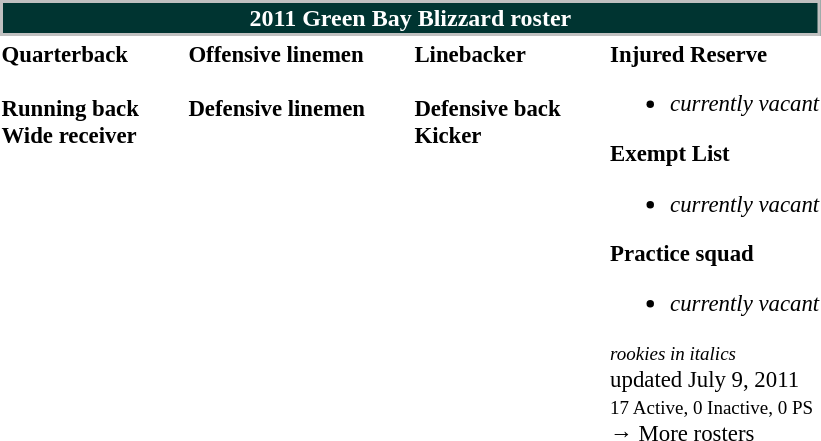<table class="toccolours" style="text-align: left;">
<tr>
<th colspan="7" style="background:#003431; border:2px solid #C0C0C0; color:white; text-align:center;"><strong>2011 Green Bay Blizzard roster</strong></th>
</tr>
<tr>
<td style="font-size: 95%;" valign="top"><strong>Quarterback</strong><br><br><strong>Running back</strong>
<br><strong>Wide receiver</strong>



</td>
<td style="width: 25px;"></td>
<td style="font-size: 95%;" valign="top"><strong>Offensive linemen</strong><br><br><strong>Defensive linemen</strong>


</td>
<td style="width: 25px;"></td>
<td style="font-size: 95%;" valign="top"><strong>Linebacker</strong><br>
<br><strong>Defensive back</strong>



<br><strong>Kicker</strong>
</td>
<td style="width: 25px;"></td>
<td style="font-size: 95%;" valign="top"><strong>Injured Reserve</strong><br><ul><li><em>currently vacant</em></li></ul><strong>Exempt List</strong><ul><li><em>currently vacant</em></li></ul><strong>Practice squad</strong><ul><li><em>currently vacant</em></li></ul><small><em>rookies in italics</em></small><br>
<span></span> updated July 9, 2011<br>
<small>17 Active, 0 Inactive, 0 PS</small><br>→ More rosters</td>
</tr>
<tr>
</tr>
</table>
